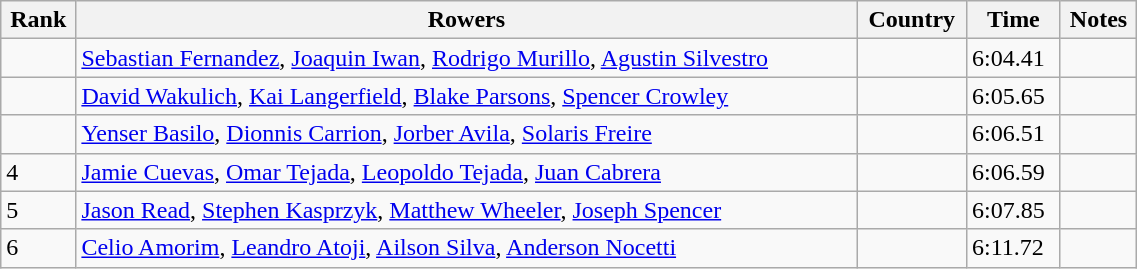<table class="wikitable" width=60%>
<tr>
<th>Rank</th>
<th>Rowers</th>
<th>Country</th>
<th>Time</th>
<th>Notes</th>
</tr>
<tr>
<td></td>
<td><a href='#'>Sebastian Fernandez</a>, <a href='#'>Joaquin Iwan</a>, <a href='#'>Rodrigo Murillo</a>, <a href='#'>Agustin Silvestro</a></td>
<td></td>
<td>6:04.41</td>
<td></td>
</tr>
<tr>
<td></td>
<td><a href='#'>David Wakulich</a>, <a href='#'>Kai Langerfield</a>, <a href='#'>Blake Parsons</a>, <a href='#'>Spencer Crowley</a></td>
<td></td>
<td>6:05.65</td>
<td></td>
</tr>
<tr>
<td></td>
<td><a href='#'>Yenser Basilo</a>, <a href='#'>Dionnis Carrion</a>, <a href='#'>Jorber Avila</a>, <a href='#'>Solaris Freire</a></td>
<td></td>
<td>6:06.51</td>
<td></td>
</tr>
<tr>
<td>4</td>
<td><a href='#'>Jamie Cuevas</a>, <a href='#'>Omar Tejada</a>, <a href='#'>Leopoldo Tejada</a>, <a href='#'>Juan Cabrera</a></td>
<td></td>
<td>6:06.59</td>
<td></td>
</tr>
<tr>
<td>5</td>
<td><a href='#'>Jason Read</a>, <a href='#'>Stephen Kasprzyk</a>, <a href='#'>Matthew Wheeler</a>, <a href='#'>Joseph Spencer</a></td>
<td></td>
<td>6:07.85</td>
<td></td>
</tr>
<tr>
<td>6</td>
<td><a href='#'>Celio Amorim</a>, <a href='#'>Leandro Atoji</a>, <a href='#'>Ailson Silva</a>, <a href='#'>Anderson Nocetti</a></td>
<td></td>
<td>6:11.72</td>
<td></td>
</tr>
</table>
